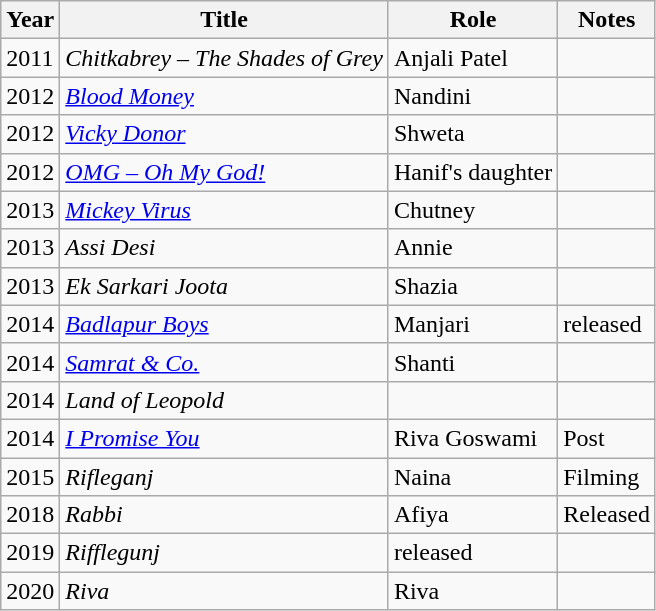<table class="wikitable">
<tr align="center">
<th>Year</th>
<th>Title</th>
<th>Role</th>
<th>Notes</th>
</tr>
<tr>
<td>2011</td>
<td><em>Chitkabrey – The Shades of Grey</em></td>
<td>Anjali Patel</td>
<td></td>
</tr>
<tr>
<td>2012</td>
<td><em><a href='#'>Blood Money</a></em></td>
<td>Nandini</td>
<td></td>
</tr>
<tr>
<td>2012</td>
<td><em><a href='#'>Vicky Donor</a></em></td>
<td>Shweta</td>
<td></td>
</tr>
<tr>
<td>2012</td>
<td><em><a href='#'>OMG – Oh My God!</a></em></td>
<td>Hanif's daughter</td>
<td></td>
</tr>
<tr>
<td>2013</td>
<td><em><a href='#'>Mickey Virus</a></em></td>
<td>Chutney</td>
<td></td>
</tr>
<tr>
<td>2013</td>
<td><em>Assi Desi</em></td>
<td>Annie</td>
<td></td>
</tr>
<tr>
<td>2013</td>
<td><em>Ek Sarkari Joota</em></td>
<td>Shazia</td>
<td></td>
</tr>
<tr>
<td>2014</td>
<td><em><a href='#'>Badlapur Boys</a></em></td>
<td>Manjari</td>
<td>released</td>
</tr>
<tr>
<td>2014</td>
<td><em><a href='#'>Samrat & Co.</a></em></td>
<td>Shanti</td>
<td></td>
</tr>
<tr>
<td>2014</td>
<td><em>Land of Leopold</em></td>
<td></td>
<td></td>
</tr>
<tr>
<td>2014</td>
<td><em><a href='#'>I Promise You</a></em></td>
<td>Riva Goswami</td>
<td>Post</td>
</tr>
<tr>
<td>2015</td>
<td><em>Rifleganj</em></td>
<td>Naina</td>
<td>Filming</td>
</tr>
<tr>
<td>2018</td>
<td><em>Rabbi</em></td>
<td>Afiya</td>
<td>Released</td>
</tr>
<tr>
<td>2019</td>
<td><em>Rifflegunj</em></td>
<td>released</td>
<td></td>
</tr>
<tr>
<td>2020</td>
<td><em>Riva</em></td>
<td>Riva</td>
<td></td>
</tr>
</table>
